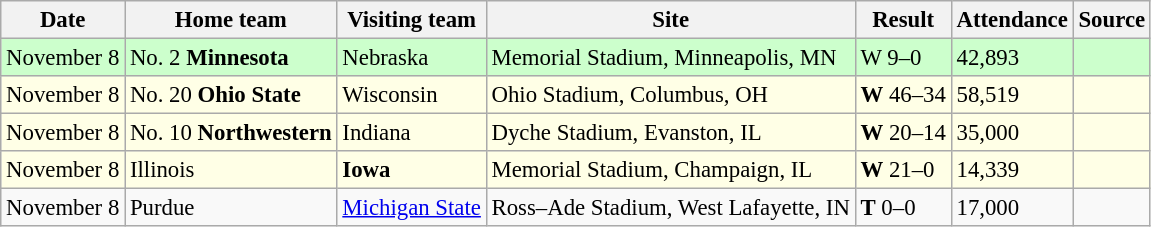<table class="wikitable" style="font-size:95%;">
<tr>
<th>Date</th>
<th>Home team</th>
<th>Visiting team</th>
<th>Site</th>
<th>Result</th>
<th>Attendance</th>
<th class="unsortable">Source</th>
</tr>
<tr bgcolor=ccffcc>
<td>November 8</td>
<td>No. 2 <strong>Minnesota</strong></td>
<td>Nebraska</td>
<td>Memorial Stadium, Minneapolis, MN</td>
<td>W 9–0</td>
<td>42,893</td>
<td></td>
</tr>
<tr bgcolor=ffffe6>
<td>November 8</td>
<td>No. 20 <strong>Ohio State</strong></td>
<td>Wisconsin</td>
<td>Ohio Stadium, Columbus, OH</td>
<td><strong>W</strong> 46–34</td>
<td>58,519</td>
<td></td>
</tr>
<tr bgcolor=ffffe6>
<td>November 8</td>
<td>No. 10 <strong>Northwestern</strong></td>
<td>Indiana</td>
<td>Dyche Stadium, Evanston, IL</td>
<td><strong>W</strong> 20–14</td>
<td>35,000</td>
<td></td>
</tr>
<tr bgcolor=ffffe6>
<td>November 8</td>
<td>Illinois</td>
<td><strong>Iowa</strong></td>
<td>Memorial Stadium, Champaign, IL</td>
<td><strong>W</strong> 21–0</td>
<td>14,339</td>
<td></td>
</tr>
<tr>
<td>November 8</td>
<td>Purdue</td>
<td><a href='#'>Michigan State</a></td>
<td>Ross–Ade Stadium, West Lafayette, IN</td>
<td><strong>T</strong> 0–0</td>
<td>17,000</td>
<td></td>
</tr>
</table>
